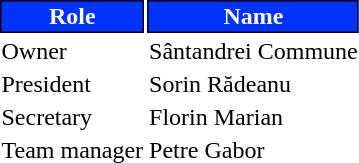<table class="toccolours">
<tr>
<th style="background:#0033ff;color:#FFFFFF;border:1px solid #000000;">Role</th>
<th style="background:#0033ff;color:#FFFFFF;border:1px solid #000000;">Name</th>
</tr>
<tr>
<td>Owner</td>
<td> Sântandrei Commune</td>
</tr>
<tr>
<td>President</td>
<td> Sorin Rădeanu</td>
</tr>
<tr>
<td>Secretary</td>
<td> Florin Marian</td>
</tr>
<tr>
<td>Team manager</td>
<td> Petre Gabor</td>
</tr>
<tr>
</tr>
</table>
